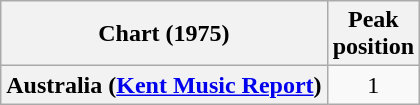<table class="wikitable sortable plainrowheaders" style="text-align:center">
<tr>
<th>Chart (1975)</th>
<th>Peak<br>position</th>
</tr>
<tr>
<th scope="row">Australia (<a href='#'>Kent Music Report</a>)</th>
<td>1</td>
</tr>
</table>
